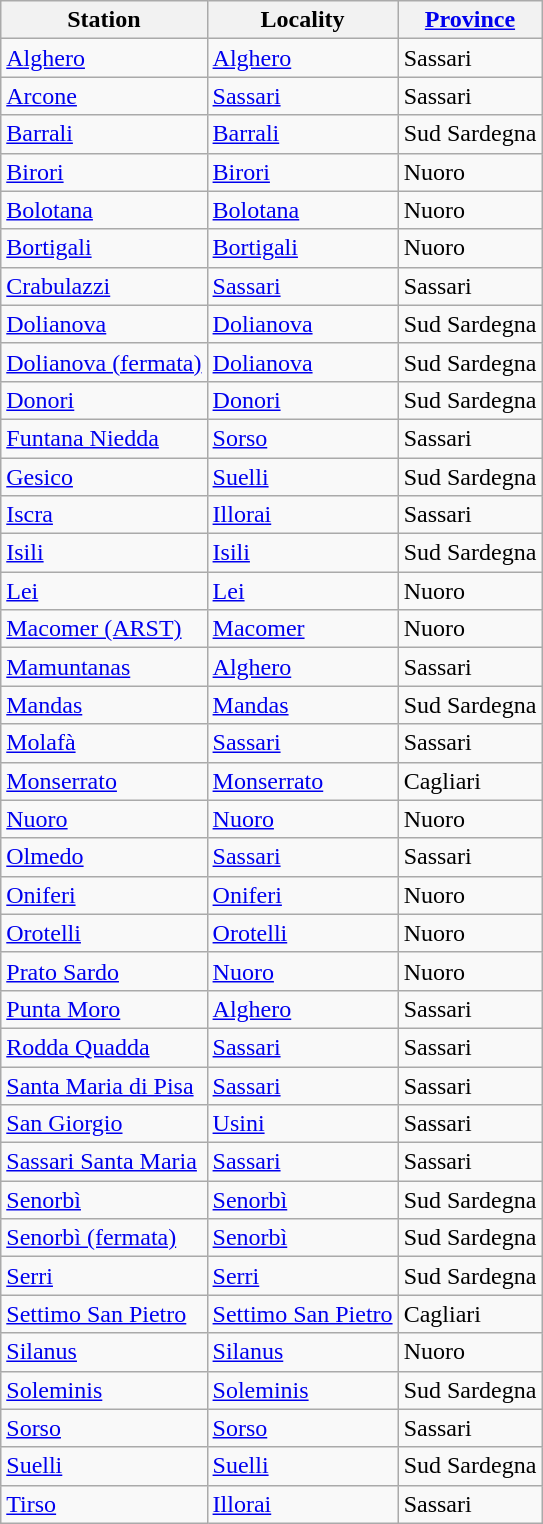<table class="wikitable sortable">
<tr>
<th>Station</th>
<th>Locality</th>
<th><a href='#'>Province</a></th>
</tr>
<tr>
<td><a href='#'>Alghero</a></td>
<td><a href='#'>Alghero</a></td>
<td>Sassari</td>
</tr>
<tr>
<td><a href='#'>Arcone</a></td>
<td><a href='#'>Sassari</a></td>
<td>Sassari</td>
</tr>
<tr>
<td><a href='#'>Barrali</a></td>
<td><a href='#'>Barrali</a></td>
<td>Sud Sardegna</td>
</tr>
<tr>
<td><a href='#'>Birori</a></td>
<td><a href='#'>Birori</a></td>
<td>Nuoro</td>
</tr>
<tr>
<td><a href='#'>Bolotana</a></td>
<td><a href='#'>Bolotana</a></td>
<td>Nuoro</td>
</tr>
<tr>
<td><a href='#'>Bortigali</a></td>
<td><a href='#'>Bortigali</a></td>
<td>Nuoro</td>
</tr>
<tr>
<td><a href='#'>Crabulazzi</a></td>
<td><a href='#'>Sassari</a></td>
<td>Sassari</td>
</tr>
<tr>
<td><a href='#'>Dolianova</a></td>
<td><a href='#'>Dolianova</a></td>
<td>Sud Sardegna</td>
</tr>
<tr>
<td><a href='#'>Dolianova (fermata)</a></td>
<td><a href='#'>Dolianova</a></td>
<td>Sud Sardegna</td>
</tr>
<tr>
<td><a href='#'>Donori</a></td>
<td><a href='#'>Donori</a></td>
<td>Sud Sardegna</td>
</tr>
<tr>
<td><a href='#'>Funtana Niedda</a></td>
<td><a href='#'>Sorso</a></td>
<td>Sassari</td>
</tr>
<tr>
<td><a href='#'>Gesico</a></td>
<td><a href='#'>Suelli</a></td>
<td>Sud Sardegna</td>
</tr>
<tr>
<td><a href='#'>Iscra</a></td>
<td><a href='#'>Illorai</a></td>
<td>Sassari</td>
</tr>
<tr>
<td><a href='#'>Isili</a></td>
<td><a href='#'>Isili</a></td>
<td>Sud Sardegna</td>
</tr>
<tr>
<td><a href='#'>Lei</a></td>
<td><a href='#'>Lei</a></td>
<td>Nuoro</td>
</tr>
<tr>
<td><a href='#'>Macomer (ARST)</a></td>
<td><a href='#'>Macomer</a></td>
<td>Nuoro</td>
</tr>
<tr>
<td><a href='#'>Mamuntanas</a></td>
<td><a href='#'>Alghero</a></td>
<td>Sassari</td>
</tr>
<tr>
<td><a href='#'>Mandas</a></td>
<td><a href='#'>Mandas</a></td>
<td>Sud Sardegna</td>
</tr>
<tr>
<td><a href='#'>Molafà</a></td>
<td><a href='#'>Sassari</a></td>
<td>Sassari</td>
</tr>
<tr>
<td><a href='#'>Monserrato</a></td>
<td><a href='#'>Monserrato</a></td>
<td>Cagliari</td>
</tr>
<tr>
<td><a href='#'>Nuoro</a></td>
<td><a href='#'>Nuoro</a></td>
<td>Nuoro</td>
</tr>
<tr>
<td><a href='#'>Olmedo</a></td>
<td><a href='#'>Sassari</a></td>
<td>Sassari</td>
</tr>
<tr>
<td><a href='#'>Oniferi</a></td>
<td><a href='#'>Oniferi</a></td>
<td>Nuoro</td>
</tr>
<tr>
<td><a href='#'>Orotelli</a></td>
<td><a href='#'>Orotelli</a></td>
<td>Nuoro</td>
</tr>
<tr>
<td><a href='#'>Prato Sardo</a></td>
<td><a href='#'>Nuoro</a></td>
<td>Nuoro</td>
</tr>
<tr>
<td><a href='#'>Punta Moro</a></td>
<td><a href='#'>Alghero</a></td>
<td>Sassari</td>
</tr>
<tr>
<td><a href='#'>Rodda Quadda</a></td>
<td><a href='#'>Sassari</a></td>
<td>Sassari</td>
</tr>
<tr>
<td><a href='#'>Santa Maria di Pisa</a></td>
<td><a href='#'>Sassari</a></td>
<td>Sassari</td>
</tr>
<tr>
<td><a href='#'>San Giorgio</a></td>
<td><a href='#'>Usini</a></td>
<td>Sassari</td>
</tr>
<tr>
<td><a href='#'>Sassari Santa Maria</a></td>
<td><a href='#'>Sassari</a></td>
<td>Sassari</td>
</tr>
<tr>
<td><a href='#'>Senorbì</a></td>
<td><a href='#'>Senorbì</a></td>
<td>Sud Sardegna</td>
</tr>
<tr>
<td><a href='#'>Senorbì (fermata)</a></td>
<td><a href='#'>Senorbì</a></td>
<td>Sud Sardegna</td>
</tr>
<tr>
<td><a href='#'>Serri</a></td>
<td><a href='#'>Serri</a></td>
<td>Sud Sardegna</td>
</tr>
<tr>
<td><a href='#'>Settimo San Pietro</a></td>
<td><a href='#'>Settimo San Pietro</a></td>
<td>Cagliari</td>
</tr>
<tr>
<td><a href='#'>Silanus</a></td>
<td><a href='#'>Silanus</a></td>
<td>Nuoro</td>
</tr>
<tr>
<td><a href='#'>Soleminis</a></td>
<td><a href='#'>Soleminis</a></td>
<td>Sud Sardegna</td>
</tr>
<tr>
<td><a href='#'>Sorso</a></td>
<td><a href='#'>Sorso</a></td>
<td>Sassari</td>
</tr>
<tr>
<td><a href='#'>Suelli</a></td>
<td><a href='#'>Suelli</a></td>
<td>Sud Sardegna</td>
</tr>
<tr>
<td><a href='#'>Tirso</a></td>
<td><a href='#'>Illorai</a></td>
<td>Sassari</td>
</tr>
</table>
